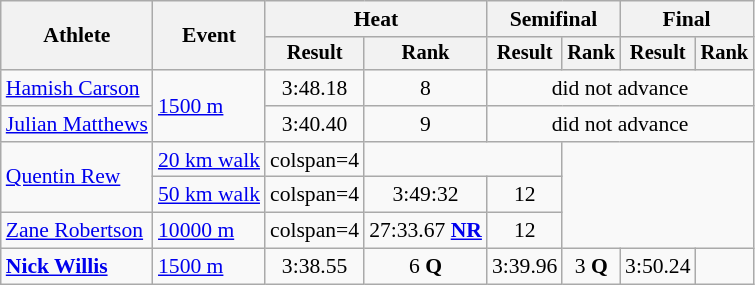<table class="wikitable" style="font-size:90%">
<tr>
<th rowspan="2">Athlete</th>
<th rowspan="2">Event</th>
<th colspan="2">Heat</th>
<th colspan="2">Semifinal</th>
<th colspan="2">Final</th>
</tr>
<tr style="font-size:95%">
<th>Result</th>
<th>Rank</th>
<th>Result</th>
<th>Rank</th>
<th>Result</th>
<th>Rank</th>
</tr>
<tr align=center>
<td align=left><a href='#'>Hamish Carson</a></td>
<td align=left rowspan=2><a href='#'>1500 m</a></td>
<td>3:48.18</td>
<td>8</td>
<td colspan="4">did not advance</td>
</tr>
<tr align=center>
<td align=left><a href='#'>Julian Matthews</a></td>
<td>3:40.40</td>
<td>9</td>
<td colspan="4">did not advance</td>
</tr>
<tr align=center>
<td align=left rowspan=2><a href='#'>Quentin Rew</a></td>
<td align=left><a href='#'>20 km walk</a></td>
<td>colspan=4 </td>
<td colspan=2></td>
</tr>
<tr align=center>
<td align=left><a href='#'>50 km walk</a></td>
<td>colspan=4 </td>
<td>3:49:32</td>
<td>12</td>
</tr>
<tr align=center>
<td align=left><a href='#'>Zane Robertson</a></td>
<td align=left><a href='#'>10000 m</a></td>
<td>colspan=4 </td>
<td>27:33.67 <strong><a href='#'>NR</a></strong></td>
<td>12</td>
</tr>
<tr align=center>
<td align=left><strong><a href='#'>Nick Willis</a></strong></td>
<td align=left><a href='#'>1500 m</a></td>
<td>3:38.55</td>
<td>6 <strong>Q</strong></td>
<td>3:39.96</td>
<td>3 <strong>Q</strong></td>
<td>3:50.24</td>
<td></td>
</tr>
</table>
